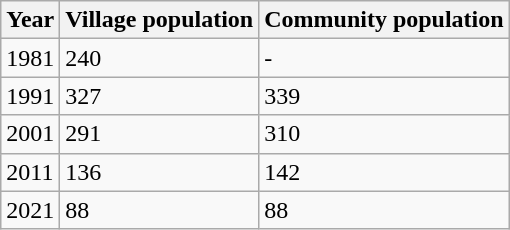<table class=wikitable>
<tr>
<th>Year</th>
<th>Village population</th>
<th>Community population</th>
</tr>
<tr>
<td>1981</td>
<td>240</td>
<td>-</td>
</tr>
<tr>
<td>1991</td>
<td>327</td>
<td>339</td>
</tr>
<tr>
<td>2001</td>
<td>291</td>
<td>310</td>
</tr>
<tr>
<td>2011</td>
<td>136</td>
<td>142</td>
</tr>
<tr>
<td>2021</td>
<td>88</td>
<td>88</td>
</tr>
</table>
